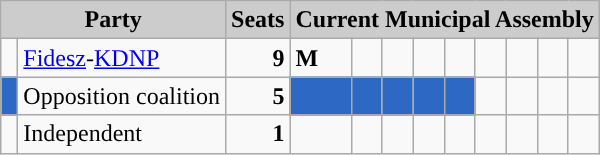<table class="wikitable">
<tr>
<th style="background:#ccc" colspan="2">Party</th>
<th style="background:#ccc">Seats</th>
<th style="background:#ccc" colspan="9">Current Municipal Assembly</th>
</tr>
<tr>
<td style="background-color: "> </td>
<td><a href='#'>Fidesz</a>-<a href='#'>KDNP</a></td>
<td style="text-align: right"><strong>9</strong></td>
<td style="background-color: "><span><strong>M</strong></span></td>
<td style="background-color: "> </td>
<td style="background-color: "> </td>
<td style="background-color: "> </td>
<td style="background-color: "> </td>
<td style="background-color: "> </td>
<td style="background-color: "> </td>
<td style="background-color: "> </td>
<td style="background-color: "> </td>
</tr>
<tr>
<td style="background-color: #2D68C4"> </td>
<td>Opposition coalition</td>
<td style="text-align: right"><strong>5</strong></td>
<td style="background-color: #2D68C4"> </td>
<td style="background-color: #2D68C4"> </td>
<td style="background-color: #2D68C4"> </td>
<td style="background-color: #2D68C4"> </td>
<td style="background-color: #2D68C4"> </td>
<td> </td>
<td> </td>
<td> </td>
<td> </td>
</tr>
<tr>
<td style="background-color: "> </td>
<td>Independent</td>
<td style="text-align: right"><strong>1</strong></td>
<td style="background-color: "> </td>
<td> </td>
<td> </td>
<td> </td>
<td> </td>
<td> </td>
<td> </td>
<td> </td>
<td> </td>
</tr>
</table>
